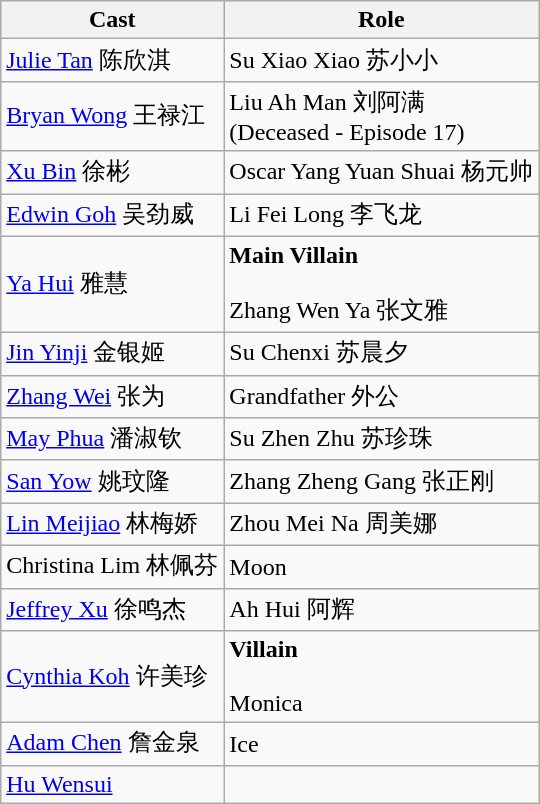<table class="wikitable">
<tr>
<th>Cast</th>
<th>Role</th>
</tr>
<tr>
<td><a href='#'>Julie Tan</a> 陈欣淇</td>
<td>Su Xiao Xiao 苏小小</td>
</tr>
<tr>
<td><a href='#'>Bryan Wong</a> 王禄江</td>
<td>Liu Ah Man 刘阿满 <br> (Deceased - Episode 17)</td>
</tr>
<tr>
<td><a href='#'>Xu Bin</a> 徐彬</td>
<td>Oscar Yang Yuan Shuai 杨元帅</td>
</tr>
<tr>
<td><a href='#'>Edwin Goh</a> 吴劲威</td>
<td>Li Fei Long 李飞龙</td>
</tr>
<tr>
<td><a href='#'>Ya Hui</a> 雅慧</td>
<td><strong>Main Villain</strong> <br><br>Zhang Wen Ya 张文雅</td>
</tr>
<tr>
<td><a href='#'>Jin Yinji</a> 金银姬</td>
<td>Su Chenxi 苏晨夕</td>
</tr>
<tr>
<td><a href='#'>Zhang Wei</a> 张为</td>
<td>Grandfather 外公</td>
</tr>
<tr>
<td><a href='#'>May Phua</a> 潘淑钦</td>
<td>Su Zhen Zhu 苏珍珠</td>
</tr>
<tr>
<td><a href='#'>San Yow</a> 姚玟隆</td>
<td>Zhang Zheng Gang 张正刚</td>
</tr>
<tr>
<td><a href='#'>Lin Meijiao</a> 林梅娇</td>
<td>Zhou Mei Na 周美娜</td>
</tr>
<tr>
<td>Christina Lim 林佩芬</td>
<td>Moon</td>
</tr>
<tr>
<td><a href='#'>Jeffrey Xu</a> 徐鸣杰</td>
<td>Ah Hui 阿辉</td>
</tr>
<tr>
<td><a href='#'>Cynthia Koh</a> 许美珍</td>
<td><strong>Villain</strong> <br><br>Monica</td>
</tr>
<tr>
<td><a href='#'>Adam Chen</a> 詹金泉</td>
<td>Ice</td>
</tr>
<tr>
<td><a href='#'>Hu Wensui</a></td>
<td></td>
</tr>
</table>
